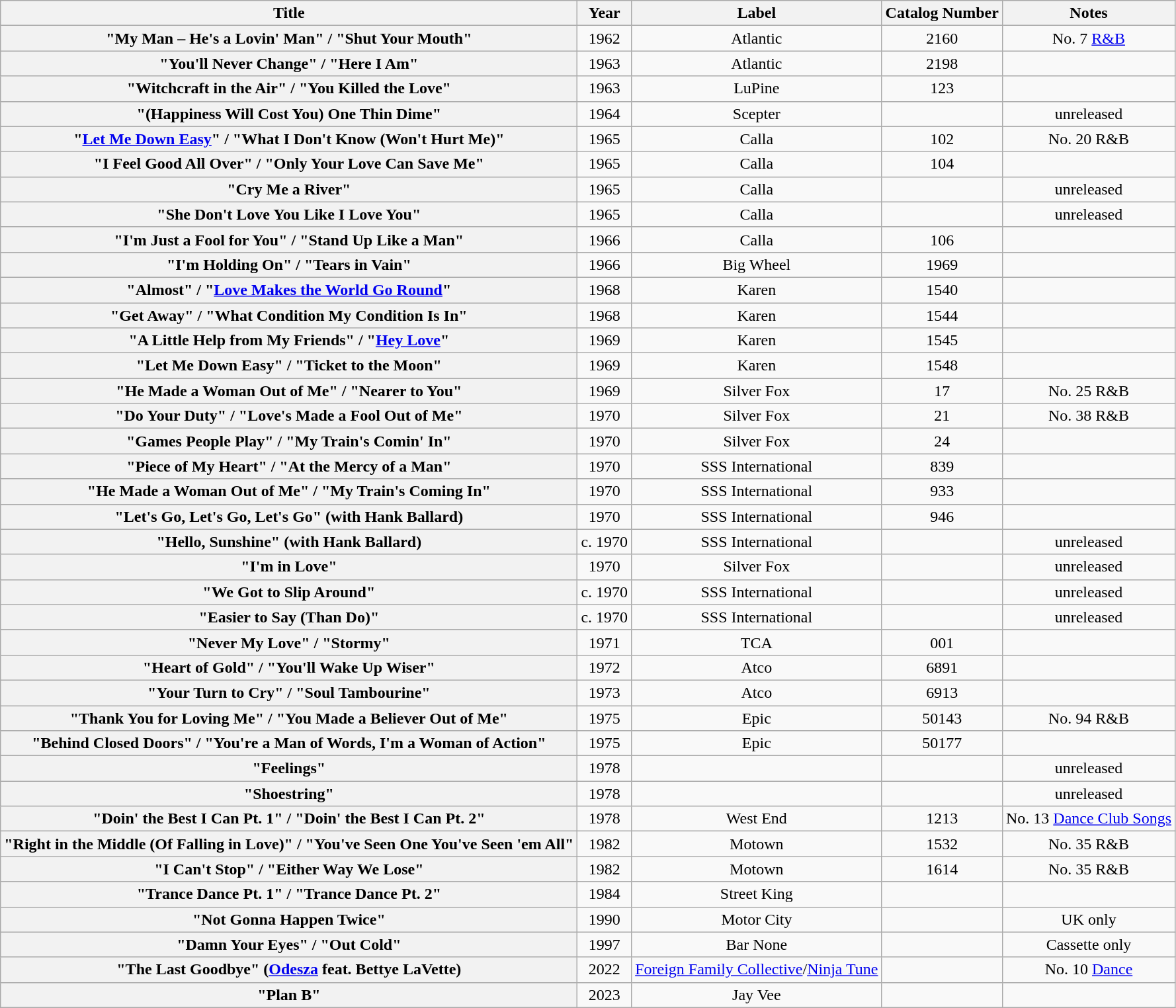<table class="wikitable plainrowheaders" style="text-align:center;">
<tr>
<th scope="col">Title</th>
<th scope="col">Year</th>
<th scope="col">Label</th>
<th scope="col">Catalog Number</th>
<th scope="col">Notes</th>
</tr>
<tr>
<th scope="row">"My Man – He's a Lovin' Man" / "Shut Your Mouth"</th>
<td>1962</td>
<td>Atlantic</td>
<td>2160</td>
<td>No. 7 <a href='#'>R&B</a></td>
</tr>
<tr>
<th scope="row">"You'll Never Change" / "Here I Am"</th>
<td>1963</td>
<td>Atlantic</td>
<td>2198</td>
<td></td>
</tr>
<tr>
<th scope="row">"Witchcraft in the Air" / "You Killed the Love"</th>
<td>1963</td>
<td>LuPine</td>
<td>123</td>
<td></td>
</tr>
<tr>
<th scope="row">"(Happiness Will Cost You) One Thin Dime"</th>
<td>1964</td>
<td>Scepter</td>
<td></td>
<td>unreleased</td>
</tr>
<tr>
<th scope="row">"<a href='#'>Let Me Down Easy</a>" / "What I Don't Know (Won't Hurt Me)"</th>
<td>1965</td>
<td>Calla</td>
<td>102</td>
<td>No. 20 R&B</td>
</tr>
<tr>
<th scope="row">"I Feel Good All Over" / "Only Your Love Can Save Me"</th>
<td>1965</td>
<td>Calla</td>
<td>104</td>
<td></td>
</tr>
<tr>
<th scope="row">"Cry Me a River"</th>
<td>1965</td>
<td>Calla</td>
<td></td>
<td>unreleased</td>
</tr>
<tr>
<th scope="row">"She Don't Love You Like I Love You"</th>
<td>1965</td>
<td>Calla</td>
<td></td>
<td>unreleased</td>
</tr>
<tr>
<th scope="row">"I'm Just a Fool for You" / "Stand Up Like a Man"</th>
<td>1966</td>
<td>Calla</td>
<td>106</td>
<td></td>
</tr>
<tr>
<th scope="row">"I'm Holding On" / "Tears in Vain"</th>
<td>1966</td>
<td>Big Wheel</td>
<td>1969</td>
<td></td>
</tr>
<tr>
<th scope="row">"Almost" / "<a href='#'>Love Makes the World Go Round</a>"</th>
<td>1968</td>
<td>Karen</td>
<td>1540</td>
<td></td>
</tr>
<tr>
<th scope="row">"Get Away" / "What Condition My Condition Is In"</th>
<td>1968</td>
<td>Karen</td>
<td>1544</td>
<td></td>
</tr>
<tr>
<th scope="row">"A Little Help from My Friends" / "<a href='#'>Hey Love</a>"</th>
<td>1969</td>
<td>Karen</td>
<td>1545</td>
<td></td>
</tr>
<tr>
<th scope="row">"Let Me Down Easy" / "Ticket to the Moon"</th>
<td>1969</td>
<td>Karen</td>
<td>1548</td>
<td></td>
</tr>
<tr>
<th scope="row">"He Made a Woman Out of Me" / "Nearer to You"</th>
<td>1969</td>
<td>Silver Fox</td>
<td>17</td>
<td>No. 25 R&B</td>
</tr>
<tr>
<th scope="row">"Do Your Duty" / "Love's Made a Fool Out of Me"</th>
<td>1970</td>
<td>Silver Fox</td>
<td>21</td>
<td>No. 38 R&B</td>
</tr>
<tr>
<th scope="row">"Games People Play" / "My Train's Comin' In"</th>
<td>1970</td>
<td>Silver Fox</td>
<td>24</td>
<td></td>
</tr>
<tr>
<th scope="row">"Piece of My Heart" / "At the Mercy of a Man"</th>
<td>1970</td>
<td>SSS International</td>
<td>839</td>
<td></td>
</tr>
<tr>
<th scope="row">"He Made a Woman Out of Me" / "My Train's Coming In"</th>
<td>1970</td>
<td>SSS International</td>
<td>933</td>
<td></td>
</tr>
<tr>
<th scope="row">"Let's Go, Let's Go, Let's Go" (with Hank Ballard)</th>
<td>1970</td>
<td>SSS International</td>
<td>946</td>
<td></td>
</tr>
<tr>
<th scope="row">"Hello, Sunshine" (with Hank Ballard)</th>
<td>c. 1970</td>
<td>SSS International</td>
<td></td>
<td>unreleased</td>
</tr>
<tr>
<th scope="row">"I'm in Love"</th>
<td>1970</td>
<td>Silver Fox</td>
<td></td>
<td>unreleased</td>
</tr>
<tr>
<th scope="row">"We Got to Slip Around"</th>
<td>c. 1970</td>
<td>SSS International</td>
<td></td>
<td>unreleased</td>
</tr>
<tr>
<th scope="row">"Easier to Say (Than Do)"</th>
<td>c. 1970</td>
<td>SSS International</td>
<td></td>
<td>unreleased</td>
</tr>
<tr>
<th scope="row">"Never My Love" / "Stormy"</th>
<td>1971</td>
<td>TCA</td>
<td>001</td>
<td></td>
</tr>
<tr>
<th scope="row">"Heart of Gold" / "You'll Wake Up Wiser"</th>
<td>1972</td>
<td>Atco</td>
<td>6891</td>
<td></td>
</tr>
<tr>
<th scope="row">"Your Turn to Cry" / "Soul Tambourine"</th>
<td>1973</td>
<td>Atco</td>
<td>6913</td>
<td></td>
</tr>
<tr>
<th scope="row">"Thank You for Loving Me" / "You Made a Believer Out of Me"</th>
<td>1975</td>
<td>Epic</td>
<td>50143</td>
<td>No. 94 R&B</td>
</tr>
<tr>
<th scope="row">"Behind Closed Doors" / "You're a Man of Words, I'm a Woman of Action"</th>
<td>1975</td>
<td>Epic</td>
<td>50177</td>
<td></td>
</tr>
<tr>
<th scope="row">"Feelings"</th>
<td>1978</td>
<td></td>
<td></td>
<td>unreleased</td>
</tr>
<tr>
<th scope="row">"Shoestring"</th>
<td>1978</td>
<td></td>
<td></td>
<td>unreleased</td>
</tr>
<tr>
<th scope="row">"Doin' the Best I Can Pt. 1" / "Doin' the Best I Can Pt. 2"</th>
<td>1978</td>
<td>West End</td>
<td>1213</td>
<td>No. 13 <a href='#'>Dance Club Songs</a></td>
</tr>
<tr>
<th scope="row">"Right in the Middle (Of Falling in Love)" / "You've Seen One You've Seen 'em All"</th>
<td>1982</td>
<td>Motown</td>
<td>1532</td>
<td>No. 35 R&B</td>
</tr>
<tr>
<th scope="row">"I Can't Stop" / "Either Way We Lose"</th>
<td>1982</td>
<td>Motown</td>
<td>1614</td>
<td>No. 35 R&B</td>
</tr>
<tr>
<th scope="row">"Trance Dance Pt. 1" / "Trance Dance Pt. 2"</th>
<td>1984</td>
<td>Street King</td>
<td></td>
<td></td>
</tr>
<tr>
<th scope="row">"Not Gonna Happen Twice"</th>
<td>1990</td>
<td>Motor City</td>
<td></td>
<td>UK only</td>
</tr>
<tr>
<th scope="row">"Damn Your Eyes" / "Out Cold"</th>
<td>1997</td>
<td>Bar None</td>
<td></td>
<td>Cassette only</td>
</tr>
<tr>
<th scope="row">"The Last Goodbye" (<a href='#'>Odesza</a> feat. Bettye LaVette)</th>
<td>2022</td>
<td><a href='#'>Foreign Family Collective</a>/<a href='#'>Ninja Tune</a></td>
<td></td>
<td>No. 10 <a href='#'>Dance</a></td>
</tr>
<tr>
<th scope="row">"Plan B"</th>
<td>2023</td>
<td>Jay Vee</td>
<td></td>
<td></td>
</tr>
</table>
